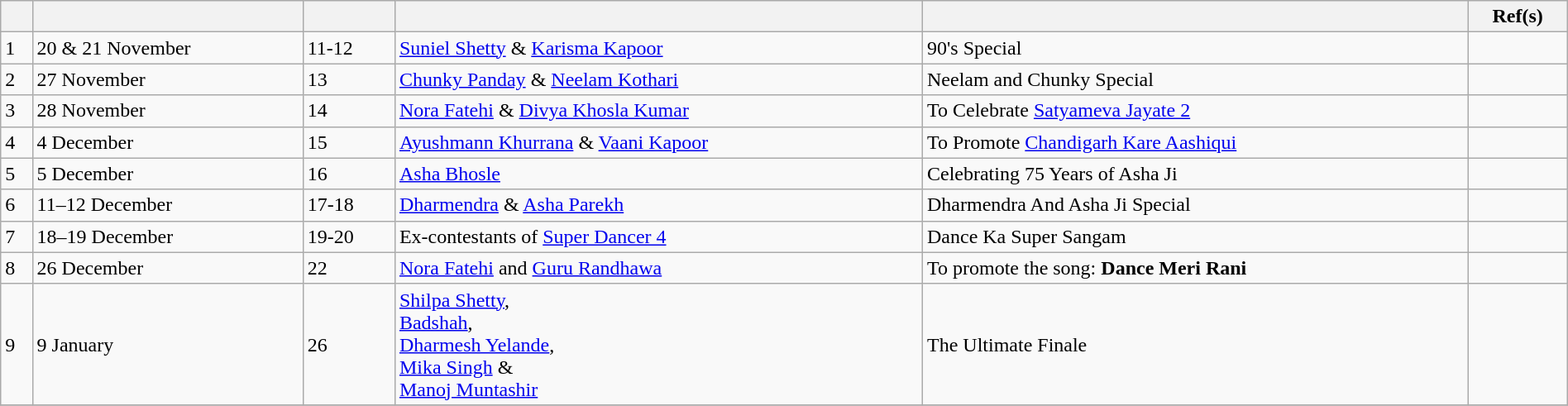<table class="wikitable" style="width:100%;">
<tr>
<th></th>
<th></th>
<th></th>
<th></th>
<th></th>
<th>Ref(s)</th>
</tr>
<tr>
<td>1</td>
<td>20 & 21 November</td>
<td>11-12</td>
<td><a href='#'>Suniel Shetty</a> & <a href='#'>Karisma Kapoor</a></td>
<td>90's Special</td>
<td></td>
</tr>
<tr>
<td>2</td>
<td>27 November</td>
<td>13</td>
<td><a href='#'>Chunky Panday</a> & <a href='#'>Neelam Kothari</a></td>
<td>Neelam and Chunky Special</td>
<td></td>
</tr>
<tr>
<td>3</td>
<td>28 November</td>
<td>14</td>
<td><a href='#'>Nora Fatehi</a> & <a href='#'>Divya Khosla Kumar</a></td>
<td>To Celebrate <a href='#'>Satyameva Jayate 2</a></td>
<td></td>
</tr>
<tr>
<td>4</td>
<td>4 December</td>
<td>15</td>
<td><a href='#'>Ayushmann Khurrana</a> & <a href='#'>Vaani Kapoor</a></td>
<td>To Promote <a href='#'>Chandigarh Kare Aashiqui</a></td>
<td></td>
</tr>
<tr>
<td>5</td>
<td>5 December</td>
<td>16</td>
<td><a href='#'>Asha Bhosle</a></td>
<td>Celebrating 75 Years of Asha Ji</td>
<td></td>
</tr>
<tr>
<td>6</td>
<td>11–12 December</td>
<td>17-18</td>
<td><a href='#'>Dharmendra</a> & <a href='#'>Asha Parekh</a></td>
<td>Dharmendra And Asha Ji Special</td>
<td></td>
</tr>
<tr>
<td>7</td>
<td>18–19 December</td>
<td>19-20</td>
<td>Ex-contestants of <a href='#'>Super Dancer 4</a></td>
<td>Dance Ka Super Sangam</td>
<td></td>
</tr>
<tr>
<td>8</td>
<td>26 December</td>
<td>22</td>
<td><a href='#'>Nora Fatehi</a> and <a href='#'>Guru Randhawa</a></td>
<td>To promote the song: <strong>Dance Meri Rani</strong></td>
<td></td>
</tr>
<tr>
<td>9</td>
<td>9 January</td>
<td>26</td>
<td><a href='#'>Shilpa Shetty</a>,<br> <a href='#'>Badshah</a>,<br> <a href='#'>Dharmesh Yelande</a>,<br> <a href='#'>Mika Singh</a> &<br> <a href='#'>Manoj Muntashir</a></td>
<td>The Ultimate Finale</td>
<td></td>
</tr>
<tr>
</tr>
</table>
